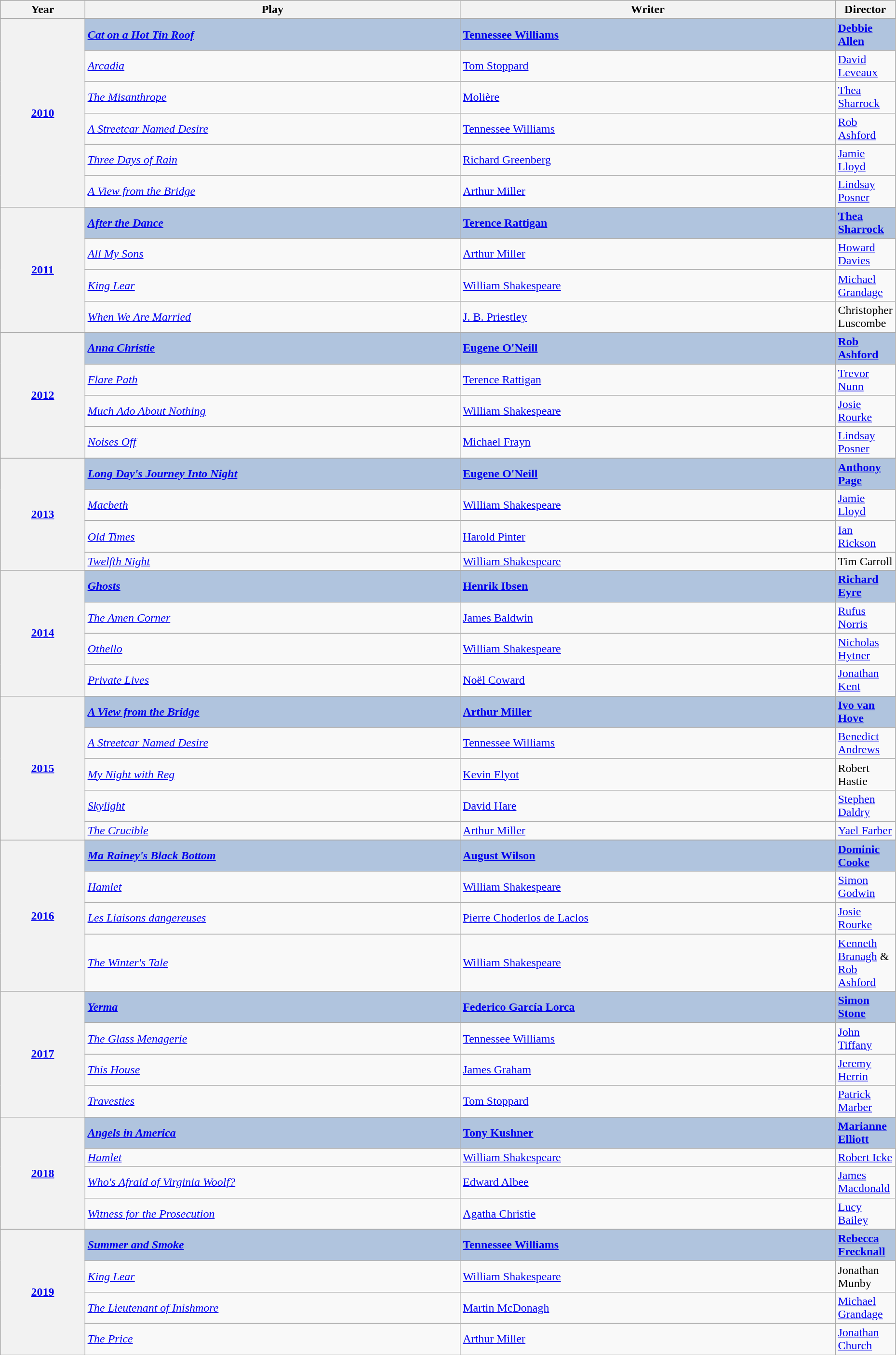<table class="wikitable" style="width:98%;">
<tr style="background:#bebebe;">
<th style="width:10%;">Year</th>
<th style="width:45%;">Play</th>
<th style="width:45%;">Writer</th>
<th><strong>Director</strong></th>
</tr>
<tr>
<th rowspan="7" align="center"><a href='#'>2010</a></th>
</tr>
<tr style="background:#B0C4DE">
<td><strong><em><a href='#'>Cat on a Hot Tin Roof</a></em></strong></td>
<td><strong><a href='#'>Tennessee Williams</a></strong></td>
<td><strong><a href='#'>Debbie Allen</a></strong></td>
</tr>
<tr>
<td><em><a href='#'>Arcadia</a></em></td>
<td><a href='#'>Tom Stoppard</a></td>
<td><a href='#'>David Leveaux</a></td>
</tr>
<tr>
<td><em><a href='#'>The Misanthrope</a></em></td>
<td><a href='#'>Molière</a></td>
<td><a href='#'>Thea Sharrock</a></td>
</tr>
<tr>
<td><em><a href='#'>A Streetcar Named Desire</a></em></td>
<td><a href='#'>Tennessee Williams</a></td>
<td><a href='#'>Rob Ashford</a></td>
</tr>
<tr>
<td><em><a href='#'>Three Days of Rain</a></em></td>
<td><a href='#'>Richard Greenberg</a></td>
<td><a href='#'>Jamie Lloyd</a></td>
</tr>
<tr>
<td><em><a href='#'>A View from the Bridge</a></em></td>
<td><a href='#'>Arthur Miller</a></td>
<td><a href='#'>Lindsay Posner</a></td>
</tr>
<tr>
<th rowspan="5" align="center"><a href='#'>2011</a></th>
</tr>
<tr style="background:#B0C4DE">
<td><strong><em><a href='#'>After the Dance</a></em></strong></td>
<td><strong><a href='#'>Terence Rattigan</a></strong></td>
<td><strong><a href='#'>Thea Sharrock</a></strong></td>
</tr>
<tr>
<td><em><a href='#'>All My Sons</a></em></td>
<td><a href='#'>Arthur Miller</a></td>
<td><a href='#'>Howard Davies</a></td>
</tr>
<tr>
<td><em><a href='#'>King Lear</a></em></td>
<td><a href='#'>William Shakespeare</a></td>
<td><a href='#'>Michael Grandage</a></td>
</tr>
<tr>
<td><em><a href='#'>When We Are Married</a></em></td>
<td><a href='#'>J. B. Priestley</a></td>
<td>Christopher Luscombe</td>
</tr>
<tr>
<th rowspan="5" align="center"><a href='#'>2012</a></th>
</tr>
<tr style="background:#B0C4DE">
<td><strong><em><a href='#'>Anna Christie</a></em></strong></td>
<td><strong><a href='#'>Eugene O'Neill</a></strong></td>
<td><strong><a href='#'>Rob Ashford</a></strong></td>
</tr>
<tr>
<td><em><a href='#'>Flare Path</a></em></td>
<td><a href='#'>Terence Rattigan</a></td>
<td><a href='#'>Trevor Nunn</a></td>
</tr>
<tr>
<td><em><a href='#'>Much Ado About Nothing</a></em></td>
<td><a href='#'>William Shakespeare</a></td>
<td><a href='#'>Josie Rourke</a></td>
</tr>
<tr>
<td><em><a href='#'>Noises Off</a></em></td>
<td><a href='#'>Michael Frayn</a></td>
<td><a href='#'>Lindsay Posner</a></td>
</tr>
<tr>
<th rowspan="5" align="center"><a href='#'>2013</a></th>
</tr>
<tr style="background:#B0C4DE">
<td><strong><em><a href='#'>Long Day's Journey Into Night</a></em></strong></td>
<td><strong><a href='#'>Eugene O'Neill</a></strong></td>
<td><strong><a href='#'>Anthony Page</a></strong></td>
</tr>
<tr>
<td><em><a href='#'>Macbeth</a></em></td>
<td><a href='#'>William Shakespeare</a></td>
<td><a href='#'>Jamie Lloyd</a></td>
</tr>
<tr>
<td><em><a href='#'>Old Times</a></em></td>
<td><a href='#'>Harold Pinter</a></td>
<td><a href='#'>Ian Rickson</a></td>
</tr>
<tr>
<td><em><a href='#'>Twelfth Night</a></em></td>
<td><a href='#'>William Shakespeare</a></td>
<td>Tim Carroll</td>
</tr>
<tr>
<th rowspan="5" align="center"><a href='#'>2014</a></th>
</tr>
<tr style="background:#B0C4DE">
<td><strong><em><a href='#'>Ghosts</a></em></strong></td>
<td><strong><a href='#'>Henrik Ibsen</a></strong></td>
<td><strong><a href='#'>Richard Eyre</a></strong></td>
</tr>
<tr>
<td><em><a href='#'>The Amen Corner</a></em></td>
<td><a href='#'>James Baldwin</a></td>
<td><a href='#'>Rufus Norris</a></td>
</tr>
<tr>
<td><em><a href='#'>Othello</a></em></td>
<td><a href='#'>William Shakespeare</a></td>
<td><a href='#'>Nicholas Hytner</a></td>
</tr>
<tr>
<td><em><a href='#'>Private Lives</a></em></td>
<td><a href='#'>Noël Coward</a></td>
<td><a href='#'>Jonathan Kent</a></td>
</tr>
<tr>
<th rowspan="6" align="center"><a href='#'>2015</a></th>
</tr>
<tr style="background:#B0C4DE">
<td><strong><em><a href='#'>A View from the Bridge</a></em></strong></td>
<td><strong><a href='#'>Arthur Miller</a></strong></td>
<td><strong><a href='#'>Ivo van Hove</a></strong></td>
</tr>
<tr>
<td><em><a href='#'>A Streetcar Named Desire</a></em></td>
<td><a href='#'>Tennessee Williams</a></td>
<td><a href='#'>Benedict Andrews</a></td>
</tr>
<tr>
<td><em><a href='#'>My Night with Reg</a></em></td>
<td><a href='#'>Kevin Elyot</a></td>
<td>Robert Hastie</td>
</tr>
<tr>
<td><em><a href='#'>Skylight</a></em></td>
<td><a href='#'>David Hare</a></td>
<td><a href='#'>Stephen Daldry</a></td>
</tr>
<tr>
<td><em><a href='#'>The Crucible</a></em></td>
<td><a href='#'>Arthur Miller</a></td>
<td><a href='#'>Yael Farber</a></td>
</tr>
<tr>
<th rowspan="5" align="center"><a href='#'>2016</a></th>
</tr>
<tr style="background:#B0C4DE">
<td><strong><em><a href='#'>Ma Rainey's Black Bottom</a></em></strong></td>
<td><strong><a href='#'>August Wilson</a></strong></td>
<td><strong><a href='#'>Dominic Cooke</a></strong></td>
</tr>
<tr>
<td><em><a href='#'>Hamlet</a></em></td>
<td><a href='#'>William Shakespeare</a></td>
<td><a href='#'>Simon Godwin</a></td>
</tr>
<tr>
<td><em><a href='#'>Les Liaisons dangereuses</a></em></td>
<td><a href='#'>Pierre Choderlos de Laclos</a></td>
<td><a href='#'>Josie Rourke</a></td>
</tr>
<tr>
<td><em><a href='#'>The Winter's Tale</a></em></td>
<td><a href='#'>William Shakespeare</a></td>
<td><a href='#'>Kenneth Branagh</a> & <a href='#'>Rob Ashford</a></td>
</tr>
<tr>
<th rowspan="5" align="center"><a href='#'>2017</a></th>
</tr>
<tr style="background:#B0C4DE">
<td><strong><em><a href='#'>Yerma</a></em></strong></td>
<td><strong><a href='#'>Federico García Lorca</a></strong></td>
<td><strong><a href='#'>Simon Stone</a></strong></td>
</tr>
<tr>
<td><em><a href='#'>The Glass Menagerie</a></em></td>
<td><a href='#'>Tennessee Williams</a></td>
<td><a href='#'>John Tiffany</a></td>
</tr>
<tr>
<td><em><a href='#'>This House</a></em></td>
<td><a href='#'>James Graham</a></td>
<td><a href='#'>Jeremy Herrin</a></td>
</tr>
<tr>
<td><em><a href='#'>Travesties</a></em></td>
<td><a href='#'>Tom Stoppard</a></td>
<td><a href='#'>Patrick Marber</a></td>
</tr>
<tr>
<th rowspan="5"><a href='#'>2018</a></th>
</tr>
<tr style="background:#B0C4DE">
<td><strong><em><a href='#'>Angels in America</a></em></strong></td>
<td><strong><a href='#'>Tony Kushner</a></strong></td>
<td><strong><a href='#'>Marianne Elliott</a></strong></td>
</tr>
<tr>
<td><em><a href='#'>Hamlet</a></em></td>
<td><a href='#'>William Shakespeare</a></td>
<td><a href='#'>Robert Icke</a></td>
</tr>
<tr>
<td><em><a href='#'>Who's Afraid of Virginia Woolf?</a></em></td>
<td><a href='#'>Edward Albee</a></td>
<td><a href='#'>James Macdonald</a></td>
</tr>
<tr>
<td><a href='#'><em>Witness for the Prosecution</em></a></td>
<td><a href='#'>Agatha Christie</a></td>
<td><a href='#'>Lucy Bailey</a></td>
</tr>
<tr>
<th rowspan=5><a href='#'>2019</a></th>
</tr>
<tr style="background:#B0C4DE">
<td><strong><em><a href='#'>Summer and Smoke</a></em></strong></td>
<td><strong><a href='#'>Tennessee Williams</a></strong></td>
<td><strong><a href='#'>Rebecca Frecknall</a></strong></td>
</tr>
<tr>
<td><em><a href='#'>King Lear</a></em></td>
<td><a href='#'>William Shakespeare</a></td>
<td>Jonathan Munby</td>
</tr>
<tr>
<td><em><a href='#'>The Lieutenant of Inishmore</a></em></td>
<td><a href='#'>Martin McDonagh</a></td>
<td><a href='#'>Michael Grandage</a></td>
</tr>
<tr>
<td><em><a href='#'>The Price</a></em></td>
<td><a href='#'>Arthur Miller</a></td>
<td><a href='#'>Jonathan Church</a></td>
</tr>
</table>
